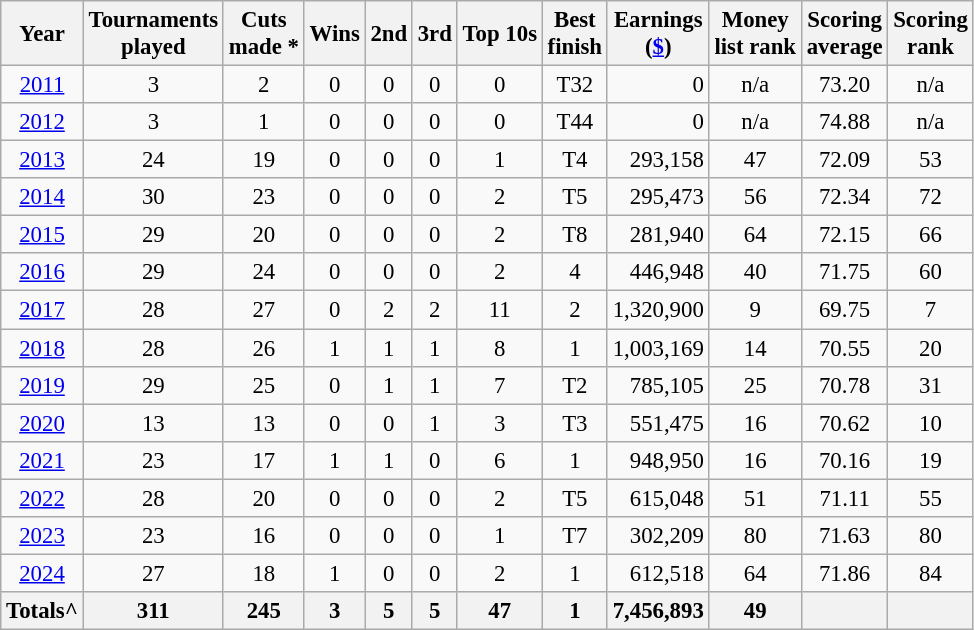<table class="wikitable" style="text-align:center; font-size: 95%;">
<tr>
<th>Year</th>
<th>Tournaments <br>played</th>
<th>Cuts <br>made *</th>
<th>Wins</th>
<th>2nd</th>
<th>3rd</th>
<th>Top 10s</th>
<th>Best <br>finish</th>
<th>Earnings<br>(<a href='#'>$</a>)</th>
<th>Money <br>list rank</th>
<th>Scoring <br>average</th>
<th>Scoring<br>rank</th>
</tr>
<tr>
<td><a href='#'>2011</a></td>
<td>3</td>
<td>2</td>
<td>0</td>
<td>0</td>
<td>0</td>
<td>0</td>
<td>T32</td>
<td align=right>0</td>
<td>n/a</td>
<td>73.20</td>
<td>n/a</td>
</tr>
<tr>
<td><a href='#'>2012</a></td>
<td>3</td>
<td>1</td>
<td>0</td>
<td>0</td>
<td>0</td>
<td>0</td>
<td>T44</td>
<td align=right>0</td>
<td>n/a</td>
<td>74.88</td>
<td>n/a</td>
</tr>
<tr>
<td><a href='#'>2013</a></td>
<td>24</td>
<td>19</td>
<td>0</td>
<td>0</td>
<td>0</td>
<td>1</td>
<td>T4</td>
<td align=right>293,158</td>
<td>47</td>
<td>72.09</td>
<td>53</td>
</tr>
<tr>
<td><a href='#'>2014</a></td>
<td>30</td>
<td>23</td>
<td>0</td>
<td>0</td>
<td>0</td>
<td>2</td>
<td>T5</td>
<td align=right>295,473</td>
<td>56</td>
<td>72.34</td>
<td>72</td>
</tr>
<tr>
<td><a href='#'>2015</a></td>
<td>29</td>
<td>20</td>
<td>0</td>
<td>0</td>
<td>0</td>
<td>2</td>
<td>T8</td>
<td align=right>281,940</td>
<td>64</td>
<td>72.15</td>
<td>66</td>
</tr>
<tr>
<td><a href='#'>2016</a></td>
<td>29</td>
<td>24</td>
<td>0</td>
<td>0</td>
<td>0</td>
<td>2</td>
<td>4</td>
<td align=right>446,948</td>
<td>40</td>
<td>71.75</td>
<td>60</td>
</tr>
<tr>
<td><a href='#'>2017</a></td>
<td>28</td>
<td>27</td>
<td>0</td>
<td>2</td>
<td>2</td>
<td>11</td>
<td>2</td>
<td align=right>1,320,900</td>
<td>9</td>
<td>69.75</td>
<td>7</td>
</tr>
<tr>
<td><a href='#'>2018</a></td>
<td>28</td>
<td>26</td>
<td>1</td>
<td>1</td>
<td>1</td>
<td>8</td>
<td>1</td>
<td align=right>1,003,169</td>
<td>14</td>
<td>70.55</td>
<td>20</td>
</tr>
<tr>
<td><a href='#'>2019</a></td>
<td>29</td>
<td>25</td>
<td>0</td>
<td>1</td>
<td>1</td>
<td>7</td>
<td>T2</td>
<td align=right>785,105</td>
<td>25</td>
<td>70.78</td>
<td>31</td>
</tr>
<tr>
<td><a href='#'>2020</a></td>
<td>13</td>
<td>13</td>
<td>0</td>
<td>0</td>
<td>1</td>
<td>3</td>
<td>T3</td>
<td align=right>551,475</td>
<td>16</td>
<td>70.62</td>
<td>10</td>
</tr>
<tr>
<td><a href='#'>2021</a></td>
<td>23</td>
<td>17</td>
<td>1</td>
<td>1</td>
<td>0</td>
<td>6</td>
<td>1</td>
<td align=right>948,950</td>
<td>16</td>
<td>70.16</td>
<td>19</td>
</tr>
<tr>
<td><a href='#'>2022</a></td>
<td>28</td>
<td>20</td>
<td>0</td>
<td>0</td>
<td>0</td>
<td>2</td>
<td>T5</td>
<td align=right>615,048</td>
<td>51</td>
<td>71.11</td>
<td>55</td>
</tr>
<tr>
<td><a href='#'>2023</a></td>
<td>23</td>
<td>16</td>
<td>0</td>
<td>0</td>
<td>0</td>
<td>1</td>
<td>T7</td>
<td align=right>302,209</td>
<td>80</td>
<td>71.63</td>
<td>80</td>
</tr>
<tr>
<td><a href='#'>2024</a></td>
<td>27</td>
<td>18</td>
<td>1</td>
<td>0</td>
<td>0</td>
<td>2</td>
<td>1</td>
<td align=right>612,518</td>
<td>64</td>
<td>71.86</td>
<td>84</td>
</tr>
<tr>
<th>Totals^</th>
<th>311</th>
<th>245</th>
<th>3</th>
<th>5</th>
<th>5</th>
<th>47</th>
<th>1</th>
<th>7,456,893</th>
<th>49</th>
<th></th>
<th></th>
</tr>
</table>
